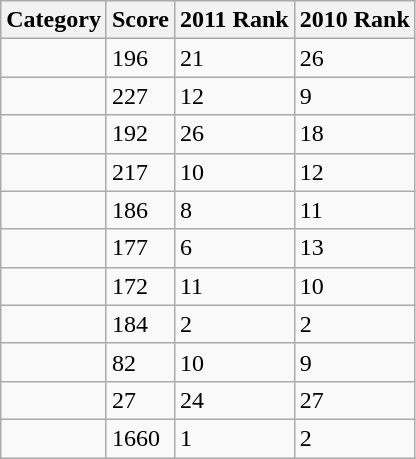<table class="wikitable">
<tr>
<th>Category</th>
<th>Score</th>
<th>2011 Rank</th>
<th>2010 Rank</th>
</tr>
<tr>
<td></td>
<td>196</td>
<td>21</td>
<td>26</td>
</tr>
<tr>
<td></td>
<td>227</td>
<td>12</td>
<td>9</td>
</tr>
<tr>
<td></td>
<td>192</td>
<td>26</td>
<td>18</td>
</tr>
<tr>
<td></td>
<td>217</td>
<td>10</td>
<td>12</td>
</tr>
<tr>
<td></td>
<td>186</td>
<td>8</td>
<td>11</td>
</tr>
<tr>
<td></td>
<td>177</td>
<td>6</td>
<td>13</td>
</tr>
<tr>
<td></td>
<td>172</td>
<td>11</td>
<td>10</td>
</tr>
<tr>
<td></td>
<td>184</td>
<td>2</td>
<td>2</td>
</tr>
<tr>
<td></td>
<td>82</td>
<td>10</td>
<td>9</td>
</tr>
<tr>
<td></td>
<td>27</td>
<td>24</td>
<td>27</td>
</tr>
<tr>
<td></td>
<td>1660</td>
<td>1</td>
<td>2</td>
</tr>
</table>
